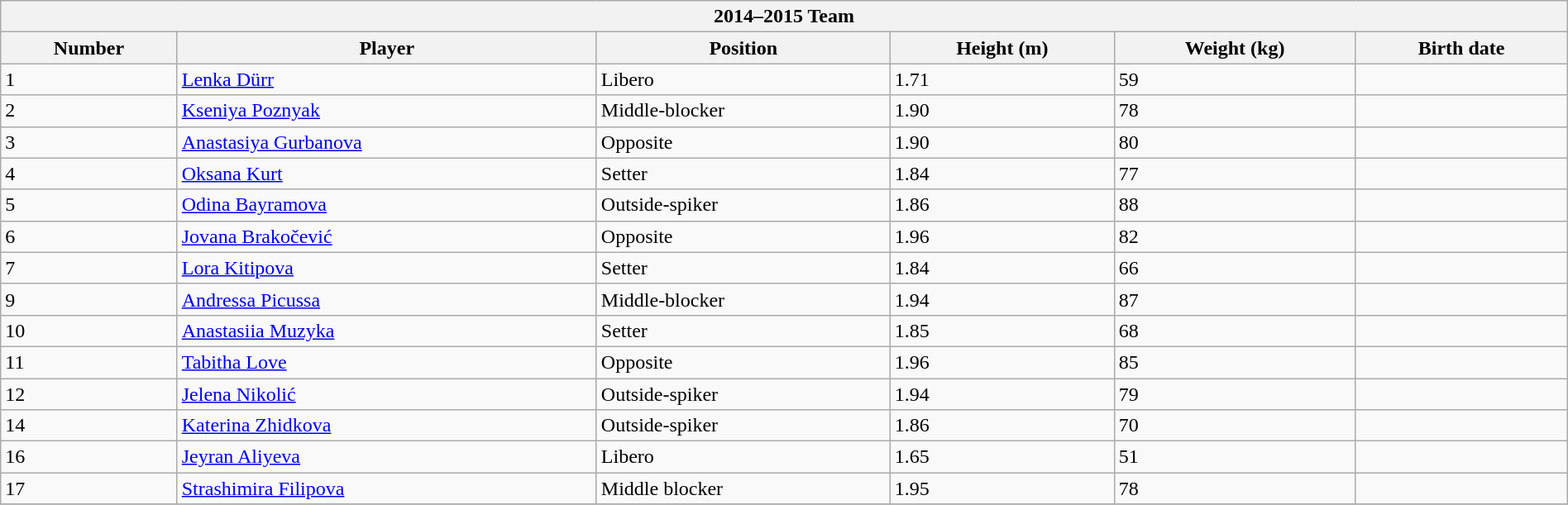<table class="wikitable collapsible collapsed" style="width:100%;">
<tr>
<th colspan=6><strong>2014–2015 Team</strong></th>
</tr>
<tr>
<th>Number</th>
<th>Player</th>
<th>Position</th>
<th>Height (m)</th>
<th>Weight (kg)</th>
<th>Birth date</th>
</tr>
<tr>
<td>1</td>
<td> <a href='#'>Lenka Dürr</a></td>
<td>Libero</td>
<td>1.71</td>
<td>59</td>
<td></td>
</tr>
<tr>
<td>2</td>
<td> <a href='#'>Kseniya Poznyak</a></td>
<td>Middle-blocker</td>
<td>1.90</td>
<td>78</td>
<td></td>
</tr>
<tr>
<td>3</td>
<td> <a href='#'>Anastasiya Gurbanova</a></td>
<td>Opposite</td>
<td>1.90</td>
<td>80</td>
<td></td>
</tr>
<tr>
<td>4</td>
<td> <a href='#'>Oksana Kurt</a></td>
<td>Setter</td>
<td>1.84</td>
<td>77</td>
<td></td>
</tr>
<tr>
<td>5</td>
<td> <a href='#'>Odina Bayramova</a></td>
<td>Outside-spiker</td>
<td>1.86</td>
<td>88</td>
<td></td>
</tr>
<tr>
<td>6</td>
<td> <a href='#'>Jovana Brakočević</a></td>
<td>Opposite</td>
<td>1.96</td>
<td>82</td>
<td></td>
</tr>
<tr>
<td>7</td>
<td> <a href='#'>Lora Kitipova</a></td>
<td>Setter</td>
<td>1.84</td>
<td>66</td>
<td></td>
</tr>
<tr>
<td>9</td>
<td> <a href='#'>Andressa Picussa</a></td>
<td>Middle-blocker</td>
<td>1.94</td>
<td>87</td>
<td></td>
</tr>
<tr>
<td>10</td>
<td> <a href='#'>Anastasiia Muzyka</a></td>
<td>Setter</td>
<td>1.85</td>
<td>68</td>
<td></td>
</tr>
<tr>
<td>11</td>
<td> <a href='#'>Tabitha Love</a></td>
<td>Opposite</td>
<td>1.96</td>
<td>85</td>
<td></td>
</tr>
<tr>
<td>12</td>
<td> <a href='#'>Jelena Nikolić</a></td>
<td>Outside-spiker</td>
<td>1.94</td>
<td>79</td>
<td></td>
</tr>
<tr>
<td>14</td>
<td> <a href='#'>Katerina Zhidkova</a></td>
<td>Outside-spiker</td>
<td>1.86</td>
<td>70</td>
<td></td>
</tr>
<tr>
<td>16</td>
<td> <a href='#'>Jeyran Aliyeva</a></td>
<td>Libero</td>
<td>1.65</td>
<td>51</td>
<td></td>
</tr>
<tr>
<td>17</td>
<td> <a href='#'>Strashimira Filipova</a></td>
<td>Middle blocker</td>
<td>1.95</td>
<td>78</td>
<td></td>
</tr>
<tr>
</tr>
</table>
